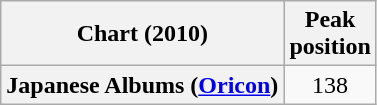<table class="wikitable plainrowheaders" style="text-align:center">
<tr>
<th scope="col">Chart (2010)</th>
<th scope="col">Peak<br> position</th>
</tr>
<tr>
<th scope="row">Japanese Albums (<a href='#'>Oricon</a>)</th>
<td>138</td>
</tr>
</table>
